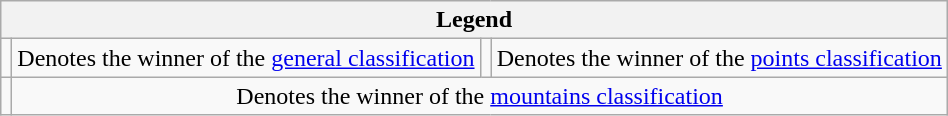<table class="wikitable">
<tr>
<th scope="col" colspan="4">Legend</th>
</tr>
<tr>
<td></td>
<td>Denotes the winner of the <a href='#'>general classification</a></td>
<td></td>
<td>Denotes the winner of the <a href='#'>points classification</a></td>
</tr>
<tr>
<td></td>
<td colspan="4" style="text-align:center;">Denotes the winner of the <a href='#'>mountains classification</a></td>
</tr>
</table>
